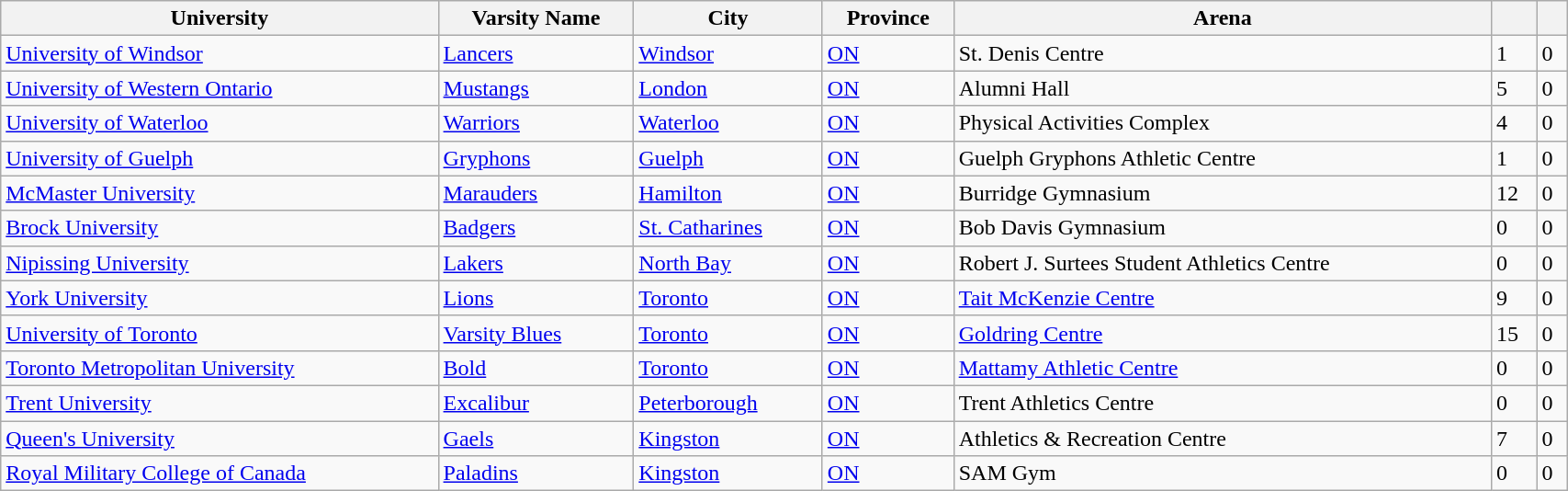<table class="wikitable" width="90%">
<tr>
<th>University</th>
<th>Varsity Name</th>
<th>City</th>
<th>Province</th>
<th>Arena</th>
<th></th>
<th></th>
</tr>
<tr>
<td><a href='#'>University of Windsor</a></td>
<td><a href='#'>Lancers</a></td>
<td><a href='#'>Windsor</a></td>
<td><a href='#'>ON</a></td>
<td>St. Denis Centre </td>
<td>1</td>
<td>0</td>
</tr>
<tr>
<td><a href='#'>University of Western Ontario</a></td>
<td><a href='#'>Mustangs</a></td>
<td><a href='#'>London</a></td>
<td><a href='#'>ON</a></td>
<td>Alumni Hall</td>
<td>5</td>
<td>0</td>
</tr>
<tr>
<td><a href='#'>University of Waterloo</a></td>
<td><a href='#'>Warriors</a></td>
<td><a href='#'>Waterloo</a></td>
<td><a href='#'>ON</a></td>
<td>Physical Activities Complex</td>
<td>4</td>
<td>0</td>
</tr>
<tr>
<td><a href='#'>University of Guelph</a></td>
<td><a href='#'>Gryphons</a></td>
<td><a href='#'>Guelph</a></td>
<td><a href='#'>ON</a></td>
<td>Guelph Gryphons Athletic Centre</td>
<td>1</td>
<td>0</td>
</tr>
<tr>
<td><a href='#'>McMaster University</a></td>
<td><a href='#'>Marauders</a></td>
<td><a href='#'>Hamilton</a></td>
<td><a href='#'>ON</a></td>
<td>Burridge Gymnasium</td>
<td>12</td>
<td>0</td>
</tr>
<tr>
<td><a href='#'>Brock University</a></td>
<td><a href='#'>Badgers</a></td>
<td><a href='#'>St. Catharines</a></td>
<td><a href='#'>ON</a></td>
<td>Bob Davis Gymnasium</td>
<td>0</td>
<td>0</td>
</tr>
<tr>
<td><a href='#'>Nipissing University</a></td>
<td><a href='#'>Lakers</a></td>
<td><a href='#'>North Bay</a></td>
<td><a href='#'>ON</a></td>
<td>Robert J. Surtees Student Athletics Centre</td>
<td>0</td>
<td>0</td>
</tr>
<tr>
<td><a href='#'>York University</a></td>
<td><a href='#'>Lions</a></td>
<td><a href='#'>Toronto</a></td>
<td><a href='#'>ON</a></td>
<td><a href='#'>Tait McKenzie Centre</a></td>
<td>9</td>
<td>0</td>
</tr>
<tr>
<td><a href='#'>University of Toronto</a></td>
<td><a href='#'>Varsity Blues</a></td>
<td><a href='#'>Toronto</a></td>
<td><a href='#'>ON</a></td>
<td><a href='#'>Goldring Centre</a></td>
<td>15</td>
<td>0</td>
</tr>
<tr>
<td><a href='#'>Toronto Metropolitan University</a></td>
<td><a href='#'>Bold</a></td>
<td><a href='#'>Toronto</a></td>
<td><a href='#'>ON</a></td>
<td><a href='#'>Mattamy Athletic Centre</a></td>
<td>0</td>
<td>0</td>
</tr>
<tr>
<td><a href='#'>Trent University</a></td>
<td><a href='#'>Excalibur</a></td>
<td><a href='#'>Peterborough</a></td>
<td><a href='#'>ON</a></td>
<td>Trent Athletics Centre</td>
<td>0</td>
<td>0</td>
</tr>
<tr>
<td><a href='#'>Queen's University</a></td>
<td><a href='#'>Gaels</a></td>
<td><a href='#'>Kingston</a></td>
<td><a href='#'>ON</a></td>
<td>Athletics & Recreation Centre</td>
<td>7</td>
<td>0</td>
</tr>
<tr>
<td><a href='#'>Royal Military College of Canada</a></td>
<td><a href='#'>Paladins</a></td>
<td><a href='#'>Kingston</a></td>
<td><a href='#'>ON</a></td>
<td>SAM Gym</td>
<td>0</td>
<td>0</td>
</tr>
</table>
